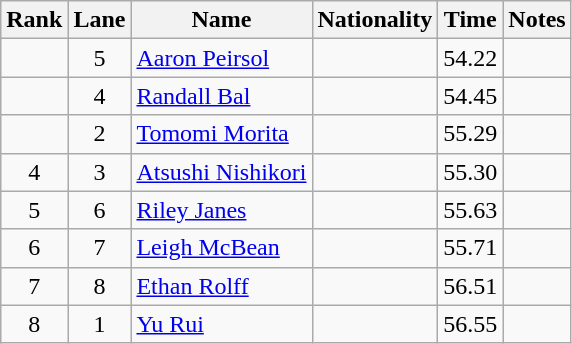<table class="wikitable sortable" style="text-align:center">
<tr>
<th>Rank</th>
<th>Lane</th>
<th>Name</th>
<th>Nationality</th>
<th>Time</th>
<th>Notes</th>
</tr>
<tr>
<td></td>
<td>5</td>
<td align=left><a href='#'>Aaron Peirsol</a></td>
<td align=left></td>
<td>54.22</td>
<td></td>
</tr>
<tr>
<td></td>
<td>4</td>
<td align=left><a href='#'>Randall Bal</a></td>
<td align=left></td>
<td>54.45</td>
<td></td>
</tr>
<tr>
<td></td>
<td>2</td>
<td align=left><a href='#'>Tomomi Morita</a></td>
<td align=left></td>
<td>55.29</td>
<td></td>
</tr>
<tr>
<td>4</td>
<td>3</td>
<td align=left><a href='#'>Atsushi Nishikori</a></td>
<td align=left></td>
<td>55.30</td>
<td></td>
</tr>
<tr>
<td>5</td>
<td>6</td>
<td align=left><a href='#'>Riley Janes</a></td>
<td align=left></td>
<td>55.63</td>
<td></td>
</tr>
<tr>
<td>6</td>
<td>7</td>
<td align=left><a href='#'>Leigh McBean</a></td>
<td align=left></td>
<td>55.71</td>
<td></td>
</tr>
<tr>
<td>7</td>
<td>8</td>
<td align=left><a href='#'>Ethan Rolff</a></td>
<td align=left></td>
<td>56.51</td>
<td></td>
</tr>
<tr>
<td>8</td>
<td>1</td>
<td align=left><a href='#'>Yu Rui</a></td>
<td align=left></td>
<td>56.55</td>
<td></td>
</tr>
</table>
